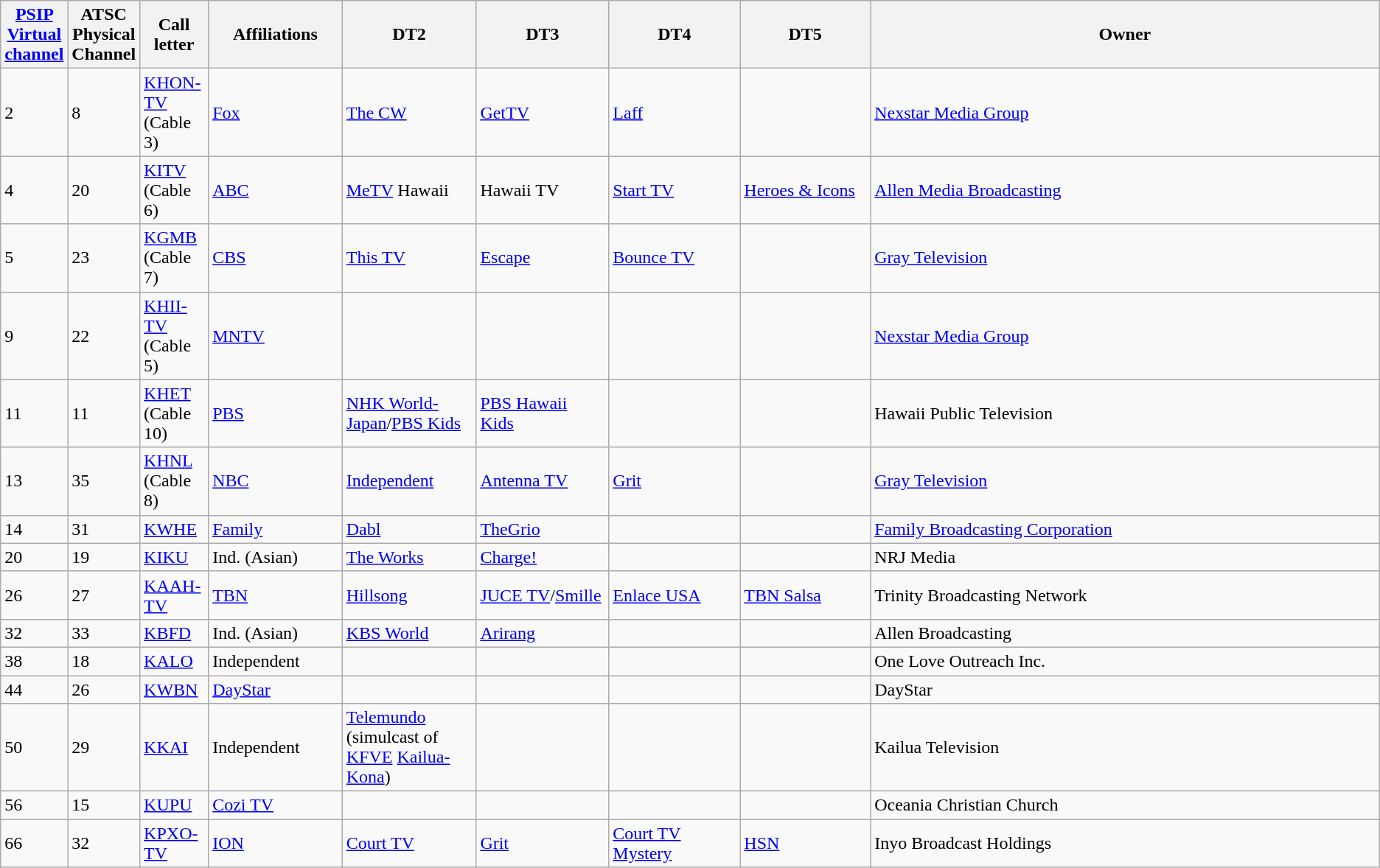<table class="wikitable">
<tr>
<th><a href='#'>PSIP</a> <a href='#'>Virtual channel</a></th>
<th width="5%">ATSC Physical Channel</th>
<th width="5%">Call letter</th>
<th width="10%">Affiliations</th>
<th width="10%">DT2</th>
<th width="10%">DT3</th>
<th width="10%">DT4</th>
<th width="10%">DT5</th>
<th width="50%">Owner</th>
</tr>
<tr>
<td>2</td>
<td>8</td>
<td class="nowrap"><a href='#'>KHON-TV</a> (Cable 3)</td>
<td><a href='#'>Fox</a></td>
<td><a href='#'>The CW</a></td>
<td><a href='#'>GetTV</a></td>
<td><a href='#'>Laff</a></td>
<td></td>
<td><a href='#'>Nexstar Media Group</a></td>
</tr>
<tr>
<td>4</td>
<td>20</td>
<td class="nowrap"><a href='#'>KITV</a> (Cable 6)</td>
<td><a href='#'>ABC</a></td>
<td><a href='#'>MeTV</a> Hawaii</td>
<td>Hawaii TV</td>
<td><a href='#'>Start TV</a></td>
<td><a href='#'>Heroes & Icons</a></td>
<td><a href='#'>Allen Media Broadcasting</a></td>
</tr>
<tr>
<td>5</td>
<td>23</td>
<td class="nowrap"><a href='#'>KGMB</a> (Cable 7)</td>
<td><a href='#'>CBS</a></td>
<td><a href='#'>This TV</a></td>
<td><a href='#'>Escape</a></td>
<td><a href='#'>Bounce TV</a></td>
<td></td>
<td><a href='#'>Gray Television</a></td>
</tr>
<tr>
<td>9</td>
<td>22</td>
<td class="nowrap"><a href='#'>KHII-TV</a> (Cable 5)</td>
<td><a href='#'>MNTV</a></td>
<td></td>
<td></td>
<td></td>
<td></td>
<td><a href='#'>Nexstar Media Group</a></td>
</tr>
<tr>
<td>11</td>
<td>11</td>
<td class="nowrap"><a href='#'>KHET</a> (Cable 10)</td>
<td><a href='#'>PBS</a></td>
<td><a href='#'>NHK World-Japan</a>/<a href='#'>PBS Kids</a></td>
<td><a href='#'>PBS Hawaii Kids</a></td>
<td></td>
<td></td>
<td>Hawaii Public Television</td>
</tr>
<tr>
<td>13</td>
<td>35</td>
<td class="nowrap"><a href='#'>KHNL</a> (Cable 8)</td>
<td><a href='#'>NBC</a></td>
<td><a href='#'>Independent</a></td>
<td><a href='#'>Antenna TV</a></td>
<td><a href='#'>Grit</a></td>
<td></td>
<td><a href='#'>Gray Television</a></td>
</tr>
<tr>
<td>14</td>
<td>31</td>
<td class="nowrap"><a href='#'>KWHE</a></td>
<td><a href='#'>Family</a></td>
<td><a href='#'>Dabl</a></td>
<td><a href='#'>TheGrio</a></td>
<td></td>
<td></td>
<td><a href='#'>Family Broadcasting Corporation</a></td>
</tr>
<tr>
<td>20</td>
<td>19</td>
<td class="nowrap"><a href='#'>KIKU</a></td>
<td>Ind. (Asian)</td>
<td><a href='#'>The Works</a></td>
<td><a href='#'>Charge!</a></td>
<td></td>
<td></td>
<td>NRJ Media</td>
</tr>
<tr>
<td>26</td>
<td>27</td>
<td class="nowrap"><a href='#'>KAAH-TV</a></td>
<td><a href='#'>TBN</a></td>
<td><a href='#'>Hillsong</a></td>
<td><a href='#'>JUCE TV</a>/<a href='#'>Smille</a></td>
<td><a href='#'>Enlace USA</a></td>
<td><a href='#'>TBN Salsa</a></td>
<td>Trinity Broadcasting Network</td>
</tr>
<tr>
<td>32</td>
<td>33</td>
<td class="nowrap"><a href='#'>KBFD</a></td>
<td>Ind. (Asian)</td>
<td><a href='#'>KBS World</a></td>
<td><a href='#'>Arirang</a></td>
<td></td>
<td></td>
<td>Allen Broadcasting</td>
</tr>
<tr>
<td>38</td>
<td>18</td>
<td class="nowrap"><a href='#'>KALO</a></td>
<td>Independent</td>
<td></td>
<td></td>
<td></td>
<td></td>
<td>One Love Outreach Inc.</td>
</tr>
<tr>
<td>44</td>
<td>26</td>
<td class="nowrap"><a href='#'>KWBN</a></td>
<td><a href='#'>DayStar</a></td>
<td></td>
<td></td>
<td></td>
<td></td>
<td>DayStar</td>
</tr>
<tr>
<td>50</td>
<td>29</td>
<td class="nowrap"><a href='#'>KKAI</a></td>
<td>Independent</td>
<td><a href='#'>Telemundo</a> (simulcast of <a href='#'>KFVE</a> <a href='#'>Kailua-Kona</a>)</td>
<td></td>
<td></td>
<td></td>
<td>Kailua Television</td>
</tr>
<tr>
<td>56</td>
<td>15</td>
<td class="nowrap"><a href='#'>KUPU</a></td>
<td><a href='#'>Cozi TV</a></td>
<td></td>
<td></td>
<td></td>
<td></td>
<td>Oceania Christian Church</td>
</tr>
<tr>
<td>66</td>
<td>32</td>
<td class="nowrap"><a href='#'>KPXO-TV</a></td>
<td><a href='#'>ION</a></td>
<td><a href='#'>Court TV</a></td>
<td><a href='#'>Grit</a></td>
<td><a href='#'>Court TV Mystery</a></td>
<td><a href='#'>HSN</a></td>
<td>Inyo Broadcast Holdings</td>
</tr>
</table>
